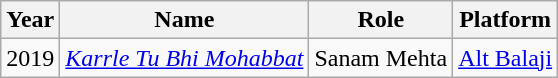<table class="wikitable" style="text-align:center;">
<tr>
<th>Year</th>
<th>Name</th>
<th>Role</th>
<th>Platform</th>
</tr>
<tr>
<td>2019</td>
<td><em><a href='#'>Karrle Tu Bhi Mohabbat</a></em></td>
<td>Sanam Mehta</td>
<td><a href='#'>Alt Balaji</a></td>
</tr>
</table>
